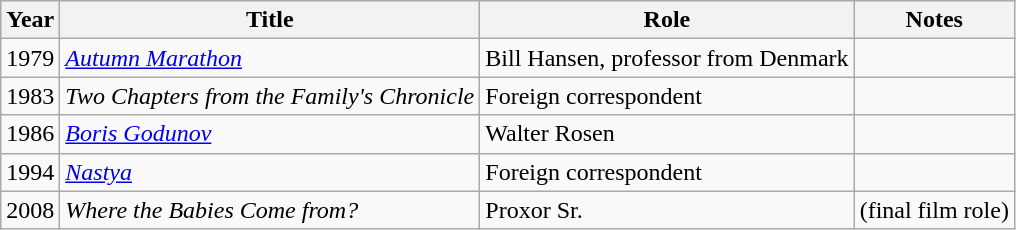<table class="wikitable">
<tr>
<th>Year</th>
<th>Title</th>
<th>Role</th>
<th>Notes</th>
</tr>
<tr>
<td>1979</td>
<td><em><a href='#'>Autumn Marathon</a></em></td>
<td>Bill Hansen, professor from Denmark</td>
<td></td>
</tr>
<tr>
<td>1983</td>
<td><em>Two Chapters from the Family's Chronicle</em></td>
<td>Foreign correspondent</td>
<td></td>
</tr>
<tr>
<td>1986</td>
<td><em><a href='#'>Boris Godunov</a></em></td>
<td>Walter Rosen</td>
<td></td>
</tr>
<tr>
<td>1994</td>
<td><em><a href='#'>Nastya</a></em></td>
<td>Foreign correspondent</td>
<td></td>
</tr>
<tr>
<td>2008</td>
<td><em>Where the Babies Come from?</em></td>
<td>Proxor Sr.</td>
<td>(final film role)</td>
</tr>
</table>
